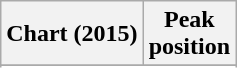<table class="wikitable sortable plainrowheaders" style="text-align:center">
<tr>
<th scope="col">Chart (2015)</th>
<th scope="col">Peak<br>position</th>
</tr>
<tr>
</tr>
<tr>
</tr>
<tr>
</tr>
</table>
